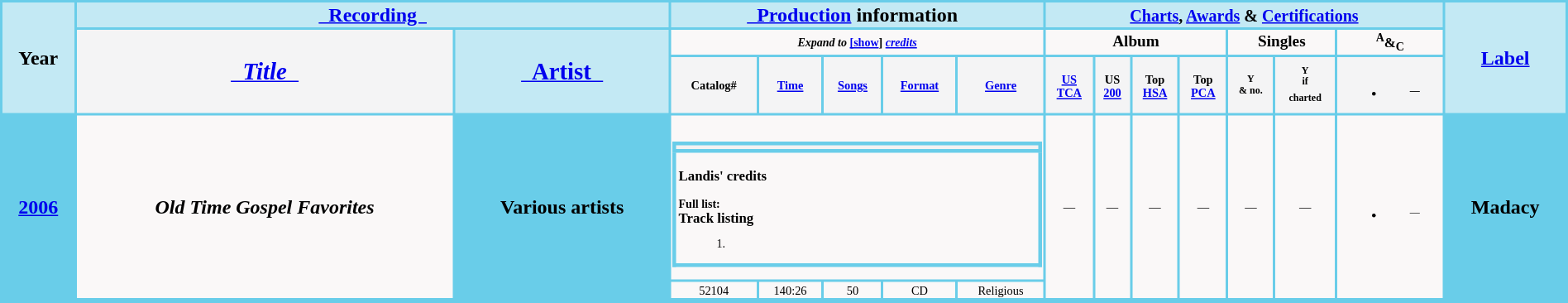<table style="text-align:center; background-color:#69cde9; width:100%">
<tr>
<th rowspan="3" style="background-color:#c3e9f4">Year</th>
<th colspan="2" style="background-color:#c3e9f4"><a href='#'>  Recording  </a></th>
<th colspan="5" style="background-color:#c3e9f4"><a href='#'>  Production</a> information  </th>
<th colspan="7" style="background-color:#c3e9f4"><small><a href='#'>Charts</a>, <a href='#'>Awards</a> & <a href='#'>Certifications</a></small></th>
<th rowspan="3" style="background-color:#c3e9f4"><a href='#'>Label</a></th>
</tr>
<tr>
<th rowspan="2" style="background-color:#f4f4f5"><BIG><em><a href='#'>  Title  </a></em></BIG></th>
<th rowspan="2" style="background-color:#c3e9f4"><BIG><a href='#'>  Artist  </a></BIG></th>
<th colspan="5" style="font-size:7pt;background-color:#faf8f8"><em>Expand to</em> <a href='#'>[show</a>] <em><a href='#'>credits</a></em></th>
<th colspan="4" style="font-size:80%;background-color:#faf8f8">Album</th>
<th colspan="2" style="font-size:80%;background-color:#faf8f8">Singles</th>
<th style="font-size:70%;background-color:#faf8f8"> <sup>A</sup>&<sub>C</sub> </th>
</tr>
<tr style="font-size:60%;background-color:#f4f4f5">
<th>Catalog#</th>
<th><a href='#'>Time</a></th>
<th><a href='#'>Songs</a></th>
<th><a href='#'>Format</a></th>
<th><a href='#'>Genre</a></th>
<th><a href='#'>US</a><br><a href='#'>TCA</a></th>
<th>US<br><a href='#'>200</a></th>
<th>Top<br><a href='#'>HSA</a></th>
<th>Top<br><a href='#'>PCA</a></th>
<th><small><span>Y</span></small><br><sup>& no.</sup></th>
<th><small><span>Y</span></small><br><sup>if</sup><br><sup>charted</sup></th>
<th><br><ul><li><sup>—</sup></li></ul></th>
</tr>
<tr>
<th rowspan="2"><a href='#'>2006</a></th>
<th rowspan="2" style="background:#faf8f8"><em>Old Time Gospel Favorites</em></th>
<th rowspan="2">Various artists</th>
<td colspan="5" style="font-size:7pt;background:#faf8f8"><br><table class="wikitable collapsible collapsed" style="background:transparent; width:100%;border:2px solid #69cde9">
<tr>
<th style="border:3px solid #69cde9"></th>
</tr>
<tr>
<td style="border:3px solid #69cde9; text-align:left"><br><strong><BIG>Landis' credits</BIG></strong><br>
<BIG></BIG><br><strong>Full list:</strong> <br>
<BIG><strong>Track listing</strong></BIG><ol><li></li></ol></td>
</tr>
</table>
</td>
<td rowspan="2" style="font-size:60%;background:#faf8f8">—</td>
<td rowspan="2" style="font-size:60%;background:#faf8f8">—</td>
<td rowspan="2" style="font-size:60%;background:#faf8f8">—</td>
<td rowspan="2" style="font-size:60%;background:#faf8f8">—</td>
<td rowspan="2" style="font-size:60%;background:#faf8f8">—</td>
<td rowspan="2" style="font-size:60%;background:#faf8f8">—</td>
<td rowspan="2" style="font-size:60%;background:#faf8f8"><br><ul><li><sup>—</sup></li></ul></td>
<th rowspan="2">Madacy</th>
</tr>
<tr style="font-size:60%;background:#faf8f8">
<td>52104</td>
<td>140:26</td>
<td>50</td>
<td>CD</td>
<td>Religious</td>
</tr>
<tr>
</tr>
</table>
